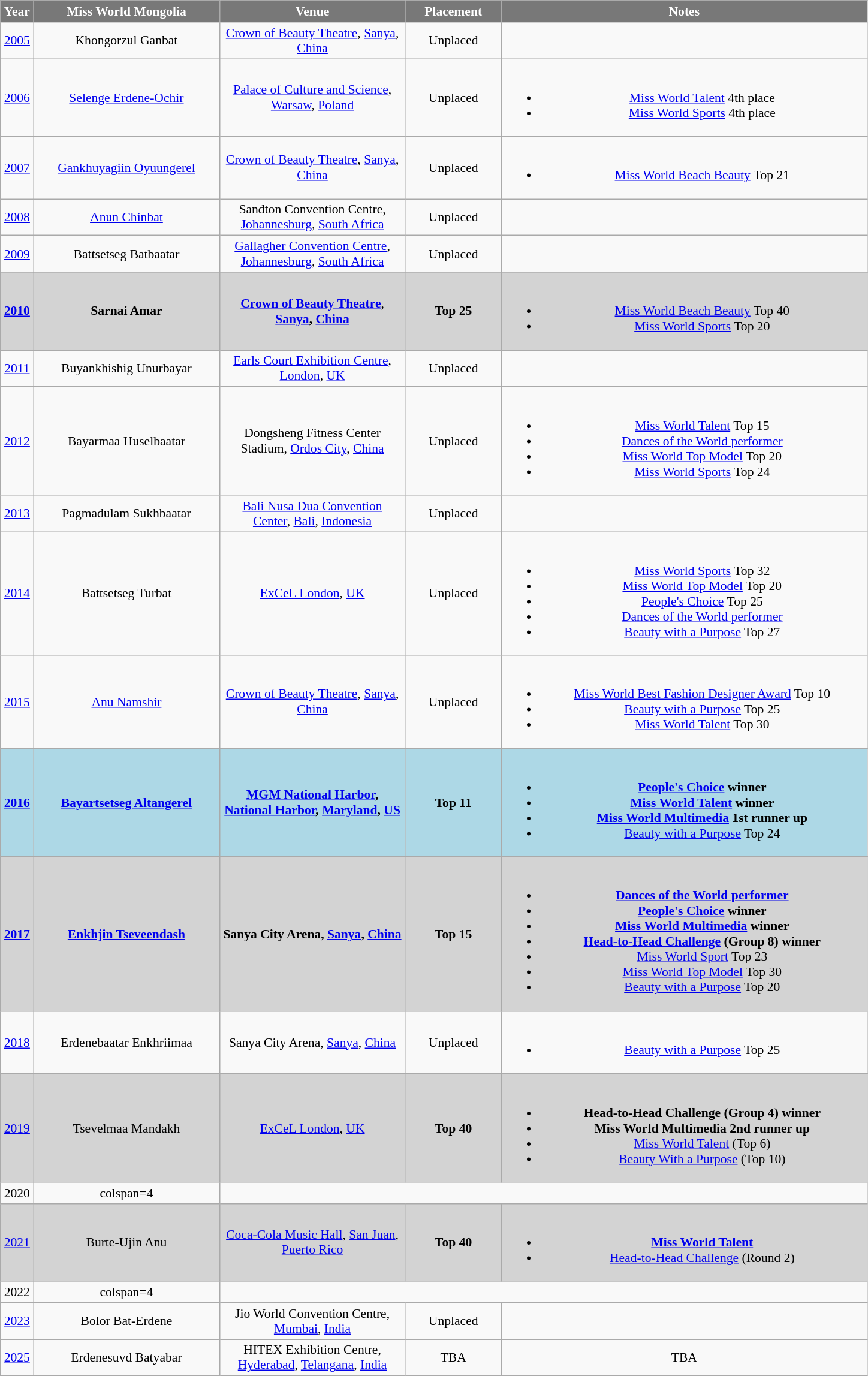<table class="wikitable sortable" style="font-size: 90%; text-align:center">
<tr>
<th width="30" style="background-color:#787878;color:#FFFFFF;">Year</th>
<th width="200" style="background-color:#787878;color:#FFFFFF;">Miss World Mongolia</th>
<th width="200" style="background-color:#787878;color:#FFFFFF;">Venue</th>
<th width="100" style="background-color:#787878;color:#FFFFFF;">Placement</th>
<th width="400" style="background-color:#787878;color:#FFFFFF;">Notes</th>
</tr>
<tr>
<td><a href='#'>2005</a></td>
<td>Khongorzul Ganbat</td>
<td><a href='#'>Crown of Beauty Theatre</a>, <a href='#'>Sanya</a>, <a href='#'>China</a></td>
<td>Unplaced</td>
<td></td>
</tr>
<tr>
<td><a href='#'>2006</a></td>
<td><a href='#'>Selenge Erdene-Ochir</a></td>
<td><a href='#'>Palace of Culture and Science</a>, <a href='#'>Warsaw</a>, <a href='#'>Poland</a></td>
<td>Unplaced</td>
<td><br><ul><li><a href='#'>Miss World Talent</a> 4th place</li><li><a href='#'>Miss World Sports</a> 4th place</li></ul></td>
</tr>
<tr>
<td><a href='#'>2007</a></td>
<td><a href='#'>Gankhuyagiin Oyuungerel</a></td>
<td><a href='#'>Crown of Beauty Theatre</a>, <a href='#'>Sanya</a>, <a href='#'>China</a></td>
<td>Unplaced</td>
<td><br><ul><li><a href='#'>Miss World Beach Beauty</a> Top 21</li></ul></td>
</tr>
<tr>
<td><a href='#'>2008</a></td>
<td><a href='#'>Anun Chinbat</a></td>
<td>Sandton Convention Centre, <a href='#'>Johannesburg</a>, <a href='#'>South Africa</a></td>
<td>Unplaced</td>
<td></td>
</tr>
<tr>
<td><a href='#'>2009</a></td>
<td>Battsetseg Batbaatar</td>
<td><a href='#'>Gallagher Convention Centre</a>, <a href='#'>Johannesburg</a>, <a href='#'>South Africa</a></td>
<td>Unplaced</td>
<td></td>
</tr>
<tr>
</tr>
<tr style="background-color:#D3D3D3;">
<td><a href='#'><strong>2010</strong></a></td>
<td><strong>Sarnai Amar</strong></td>
<td><strong><a href='#'>Crown of Beauty Theatre</a></strong>, <strong><a href='#'>Sanya</a>, <a href='#'>China</a></strong></td>
<td><strong>Top 25</strong></td>
<td><br><ul><li><a href='#'>Miss World Beach Beauty</a> Top 40</li><li><a href='#'>Miss World Sports</a> Top 20</li></ul></td>
</tr>
<tr />
<td><a href='#'>2011</a></td>
<td>Buyankhishig Unurbayar</td>
<td><a href='#'>Earls Court Exhibition Centre</a>, <a href='#'>London</a>, <a href='#'>UK</a></td>
<td>Unplaced</td>
<td></td>
</tr>
<tr>
<td><a href='#'>2012</a></td>
<td>Bayarmaa Huselbaatar</td>
<td>Dongsheng Fitness Center Stadium, <a href='#'>Ordos City</a>, <a href='#'>China</a></td>
<td>Unplaced</td>
<td><br><ul><li><a href='#'>Miss World Talent</a> Top 15</li><li><a href='#'>Dances of the World performer</a></li><li><a href='#'>Miss World Top Model</a> Top 20</li><li><a href='#'>Miss World Sports</a> Top 24</li></ul></td>
</tr>
<tr>
<td><a href='#'>2013</a></td>
<td>Pagmadulam Sukhbaatar</td>
<td><a href='#'>Bali Nusa Dua Convention Center</a>, <a href='#'>Bali</a>, <a href='#'>Indonesia</a></td>
<td>Unplaced</td>
<td></td>
</tr>
<tr>
<td><a href='#'>2014</a></td>
<td>Battsetseg Turbat</td>
<td><a href='#'>ExCeL London</a>, <a href='#'>UK</a></td>
<td>Unplaced</td>
<td><br><ul><li><a href='#'>Miss World Sports</a> Top 32</li><li><a href='#'>Miss World Top Model</a> Top 20</li><li><a href='#'>People's Choice</a> Top 25</li><li><a href='#'>Dances of the World performer</a></li><li><a href='#'>Beauty with a Purpose</a> Top 27</li></ul></td>
</tr>
<tr>
<td><a href='#'>2015</a></td>
<td><a href='#'>Anu Namshir</a></td>
<td><a href='#'>Crown of Beauty Theatre</a>, <a href='#'>Sanya</a>, <a href='#'>China</a></td>
<td>Unplaced</td>
<td><br><ul><li><a href='#'>Miss World Best Fashion Designer Award</a> Top 10</li><li><a href='#'>Beauty with a Purpose</a> Top 25</li><li><a href='#'>Miss World Talent</a> Top 30</li></ul></td>
</tr>
<tr>
</tr>
<tr style="background-color:#ADD8E6;">
<td><a href='#'><strong>2016</strong></a></td>
<td><strong><a href='#'>Bayartsetseg Altangerel</a></strong></td>
<td><strong><a href='#'>MGM National Harbor</a>, <a href='#'>National Harbor</a>, <a href='#'>Maryland</a>, <a href='#'>US</a></strong></td>
<td><strong>Top 11</strong></td>
<td><br><ul><li><strong><a href='#'>People's Choice</a> winner</strong></li><li><strong><a href='#'>Miss World Talent</a> winner</strong></li><li><strong><a href='#'>Miss World Multimedia</a> 1st runner up</strong></li><li><a href='#'>Beauty with a Purpose</a> Top 24</li></ul></td>
</tr>
<tr>
</tr>
<tr style="background-color:#D3D3D3;">
<td><strong><a href='#'>2017</a></strong></td>
<td><strong><a href='#'>Enkhjin Tseveendash</a></strong></td>
<td><strong>Sanya City Arena, <a href='#'>Sanya</a>, <a href='#'>China</a></strong></td>
<td><strong>Top 15</strong></td>
<td><br><ul><li><strong><a href='#'>Dances of the World performer</a></strong></li><li><strong><a href='#'>People's Choice</a> winner</strong></li><li><strong><a href='#'>Miss World Multimedia</a> winner</strong></li><li><strong><a href='#'>Head-to-Head Challenge</a> (Group 8) winner</strong></li><li><a href='#'>Miss World Sport</a> Top 23</li><li><a href='#'>Miss World Top Model</a> Top 30</li><li><a href='#'>Beauty with a Purpose</a> Top 20</li></ul></td>
</tr>
<tr>
<td><a href='#'>2018</a></td>
<td>Erdenebaatar Enkhriimaa</td>
<td>Sanya City Arena, <a href='#'>Sanya</a>, <a href='#'>China</a></td>
<td>Unplaced</td>
<td><br><ul><li><a href='#'>Beauty with a Purpose</a> Top 25</li></ul></td>
</tr>
<tr>
</tr>
<tr style="background-color:#D3D3D3;">
<td><a href='#'>2019</a></td>
<td>Tsevelmaa Mandakh</td>
<td><a href='#'>ExCeL London</a>, <a href='#'>UK</a></td>
<td><strong>Top 40</strong></td>
<td><br><ul><li><strong>Head-to-Head Challenge (Group 4) winner</strong></li><li><strong>Miss World Multimedia 2nd runner up</strong></li><li><a href='#'>Miss World Talent</a> (Top 6)</li><li><a href='#'>Beauty With a Purpose</a> (Top 10)</li></ul></td>
</tr>
<tr>
<td>2020</td>
<td>colspan=4 </td>
</tr>
<tr style="background-color:#D3D3D3;">
<td><a href='#'>2021</a></td>
<td>Burte-Ujin Anu</td>
<td><a href='#'>Coca-Cola Music Hall</a>, <a href='#'>San Juan</a>, <a href='#'>Puerto Rico</a></td>
<td><strong>Top 40</strong></td>
<td><br><ul><li><strong><a href='#'>Miss World Talent</a></strong></li><li><a href='#'>Head-to-Head Challenge</a> (Round 2)</li></ul></td>
</tr>
<tr>
<td>2022</td>
<td>colspan=4 </td>
</tr>
<tr>
<td><a href='#'>2023</a></td>
<td>Bolor Bat-Erdene</td>
<td>Jio World Convention Centre, <a href='#'>Mumbai</a>, <a href='#'>India</a></td>
<td>Unplaced</td>
<td></td>
</tr>
<tr>
<td><a href='#'>2025</a></td>
<td>Erdenesuvd Batyabar</td>
<td>HITEX Exhibition Centre, <a href='#'>Hyderabad</a>, <a href='#'>Telangana</a>, <a href='#'>India</a></td>
<td>TBA</td>
<td>TBA</td>
</tr>
</table>
